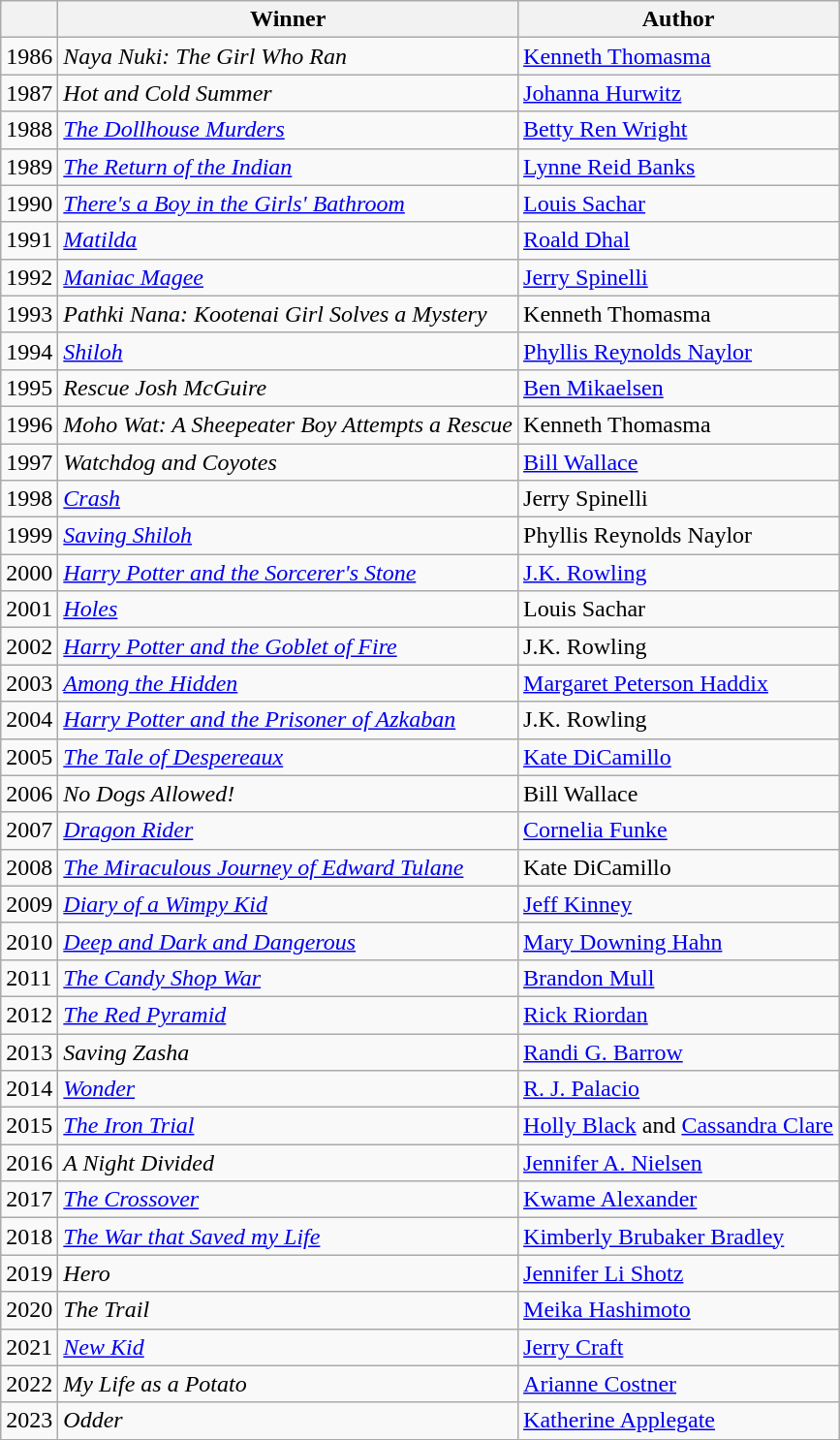<table class="wikitable sortable">
<tr>
<th></th>
<th>Winner</th>
<th>Author</th>
</tr>
<tr>
<td>1986</td>
<td><em>Naya Nuki: The Girl Who Ran</em></td>
<td><a href='#'>Kenneth Thomasma</a></td>
</tr>
<tr>
<td>1987</td>
<td><em>Hot and Cold Summer</em></td>
<td><a href='#'>Johanna Hurwitz</a></td>
</tr>
<tr>
<td>1988</td>
<td><em><a href='#'>The Dollhouse Murders</a></em></td>
<td><a href='#'>Betty Ren Wright</a></td>
</tr>
<tr>
<td>1989</td>
<td><em><a href='#'>The Return of the Indian</a></em></td>
<td><a href='#'>Lynne Reid Banks</a></td>
</tr>
<tr>
<td>1990</td>
<td><em><a href='#'>There's a Boy in the Girls' Bathroom</a></em></td>
<td><a href='#'>Louis Sachar</a></td>
</tr>
<tr>
<td>1991</td>
<td><em><a href='#'>Matilda</a></em></td>
<td><a href='#'>Roald Dhal</a></td>
</tr>
<tr>
<td>1992</td>
<td><em><a href='#'>Maniac Magee</a></em></td>
<td><a href='#'>Jerry Spinelli</a></td>
</tr>
<tr>
<td>1993</td>
<td><em>Pathki Nana: Kootenai Girl Solves a Mystery</em></td>
<td>Kenneth Thomasma</td>
</tr>
<tr>
<td>1994</td>
<td><em><a href='#'>Shiloh</a></em></td>
<td><a href='#'>Phyllis Reynolds Naylor</a></td>
</tr>
<tr>
<td>1995</td>
<td><em>Rescue Josh McGuire</em></td>
<td><a href='#'>Ben Mikaelsen</a></td>
</tr>
<tr>
<td>1996</td>
<td><em>Moho Wat: A Sheepeater Boy Attempts a Rescue</em></td>
<td>Kenneth Thomasma</td>
</tr>
<tr>
<td>1997</td>
<td><em>Watchdog and Coyotes</em></td>
<td><a href='#'>Bill Wallace</a></td>
</tr>
<tr>
<td>1998</td>
<td><em><a href='#'>Crash</a></em></td>
<td>Jerry Spinelli</td>
</tr>
<tr>
<td>1999</td>
<td><em><a href='#'>Saving Shiloh</a></em></td>
<td>Phyllis Reynolds Naylor</td>
</tr>
<tr>
<td>2000</td>
<td><em><a href='#'>Harry Potter and the Sorcerer's Stone</a></em></td>
<td><a href='#'>J.K. Rowling</a></td>
</tr>
<tr>
<td>2001</td>
<td><em><a href='#'>Holes</a></em></td>
<td>Louis Sachar</td>
</tr>
<tr>
<td>2002</td>
<td><em><a href='#'>Harry Potter and the Goblet of Fire</a></em></td>
<td>J.K. Rowling</td>
</tr>
<tr>
<td>2003</td>
<td><em><a href='#'>Among the Hidden</a></em></td>
<td><a href='#'>Margaret Peterson Haddix</a></td>
</tr>
<tr>
<td>2004</td>
<td><em><a href='#'>Harry Potter and the Prisoner of Azkaban</a></em></td>
<td>J.K. Rowling</td>
</tr>
<tr>
<td>2005</td>
<td><em><a href='#'>The Tale of Despereaux</a></em></td>
<td><a href='#'>Kate DiCamillo</a></td>
</tr>
<tr>
<td>2006</td>
<td><em>No Dogs Allowed!</em></td>
<td>Bill Wallace</td>
</tr>
<tr>
<td>2007</td>
<td><em><a href='#'>Dragon Rider</a></em></td>
<td><a href='#'>Cornelia Funke</a></td>
</tr>
<tr>
<td>2008</td>
<td><em><a href='#'>The Miraculous Journey of Edward Tulane</a></em></td>
<td>Kate DiCamillo</td>
</tr>
<tr>
<td>2009</td>
<td><em><a href='#'>Diary of a Wimpy Kid</a></em></td>
<td><a href='#'>Jeff Kinney</a></td>
</tr>
<tr>
<td>2010</td>
<td><em><a href='#'>Deep and Dark and Dangerous</a></em></td>
<td><a href='#'>Mary Downing Hahn</a></td>
</tr>
<tr>
<td>2011</td>
<td><em><a href='#'>The Candy Shop War</a></em></td>
<td><a href='#'>Brandon Mull</a></td>
</tr>
<tr>
<td>2012</td>
<td><em><a href='#'>The Red Pyramid</a></em></td>
<td><a href='#'>Rick Riordan</a></td>
</tr>
<tr>
<td>2013</td>
<td><em>Saving Zasha</em></td>
<td><a href='#'>Randi G. Barrow</a></td>
</tr>
<tr>
<td>2014</td>
<td><em><a href='#'>Wonder</a></em></td>
<td><a href='#'>R. J. Palacio</a></td>
</tr>
<tr>
<td>2015</td>
<td><em><a href='#'>The Iron Trial</a></em></td>
<td><a href='#'>Holly Black</a> and <a href='#'>Cassandra Clare</a></td>
</tr>
<tr>
<td>2016</td>
<td><em>A Night Divided</em></td>
<td><a href='#'>Jennifer A. Nielsen</a></td>
</tr>
<tr>
<td>2017</td>
<td><em><a href='#'>The Crossover</a></em></td>
<td><a href='#'>Kwame Alexander</a></td>
</tr>
<tr>
<td>2018</td>
<td><em><a href='#'>The War that Saved my Life</a></em></td>
<td><a href='#'>Kimberly Brubaker Bradley</a></td>
</tr>
<tr>
<td>2019</td>
<td><em>Hero</em></td>
<td><a href='#'>Jennifer Li Shotz</a></td>
</tr>
<tr>
<td>2020</td>
<td><em>The Trail</em></td>
<td><a href='#'>Meika Hashimoto</a></td>
</tr>
<tr>
<td>2021</td>
<td><em><a href='#'>New Kid</a></em></td>
<td><a href='#'>Jerry Craft</a></td>
</tr>
<tr>
<td>2022</td>
<td><em>My Life as a Potato</em></td>
<td><a href='#'>Arianne Costner</a></td>
</tr>
<tr>
<td>2023</td>
<td><em>Odder</em></td>
<td><a href='#'>Katherine Applegate</a></td>
</tr>
</table>
